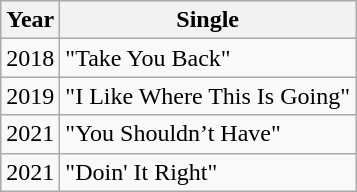<table class="wikitable">
<tr>
<th>Year</th>
<th>Single</th>
</tr>
<tr>
<td>2018</td>
<td>"Take You Back"</td>
</tr>
<tr>
<td>2019</td>
<td>"I Like Where This Is Going"</td>
</tr>
<tr>
<td>2021</td>
<td>"You Shouldn’t Have"</td>
</tr>
<tr>
<td>2021</td>
<td>"Doin' It Right"</td>
</tr>
</table>
